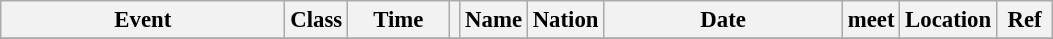<table class="wikitable" style="font-size: 95%;">
<tr>
<th style="width:12em">Event</th>
<th>Class</th>
<th style="width:4em" class="unsortable">Time</th>
<th class="unsortable"></th>
<th>Name</th>
<th>Nation</th>
<th style="width:10em">Date</th>
<th>meet</th>
<th>Location</th>
<th style="width:2em" class="unsortable">Ref</th>
</tr>
<tr>
</tr>
</table>
